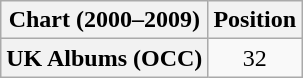<table class="wikitable plainrowheaders">
<tr>
<th>Chart (2000–2009)</th>
<th>Position</th>
</tr>
<tr>
<th scope="row">UK Albums (OCC)</th>
<td style="text-align:center;">32</td>
</tr>
</table>
